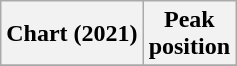<table class="wikitable plainrowheaders" style="text-align:center">
<tr>
<th scope="col">Chart (2021)</th>
<th scope="col">Peak<br>position</th>
</tr>
<tr>
</tr>
</table>
